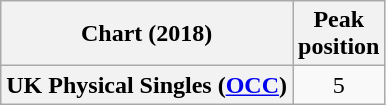<table class="wikitable sortable plainrowheaders" style="text-align:center">
<tr>
<th scope="col">Chart (2018)</th>
<th scope="col">Peak<br> position</th>
</tr>
<tr>
<th scope=row>UK Physical Singles (<a href='#'>OCC</a>)</th>
<td>5</td>
</tr>
</table>
